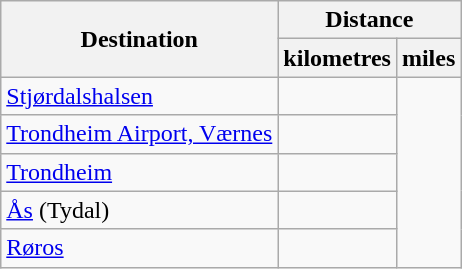<table class="wikitable">
<tr>
<th rowspan=2>Destination</th>
<th colspan=2>Distance</th>
</tr>
<tr>
<th>kilometres</th>
<th>miles</th>
</tr>
<tr>
<td><a href='#'>Stjørdalshalsen</a></td>
<td></td>
</tr>
<tr>
<td><a href='#'>Trondheim Airport, Værnes</a></td>
<td></td>
</tr>
<tr>
<td><a href='#'>Trondheim</a></td>
<td></td>
</tr>
<tr>
<td><a href='#'>Ås</a> (Tydal)</td>
<td></td>
</tr>
<tr>
<td><a href='#'>Røros</a></td>
<td></td>
</tr>
</table>
